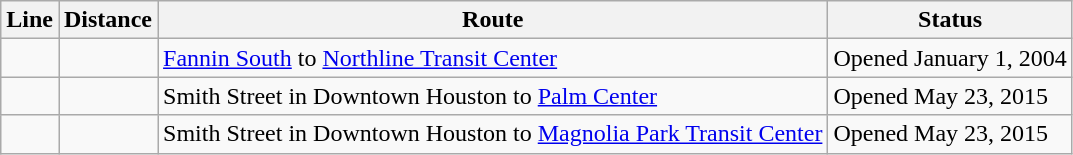<table class="wikitable">
<tr>
<th>Line</th>
<th>Distance</th>
<th>Route</th>
<th>Status</th>
</tr>
<tr>
<td></td>
<td style="text-align:center;"></td>
<td><a href='#'>Fannin South</a> to <a href='#'>Northline Transit Center</a></td>
<td>Opened January 1, 2004</td>
</tr>
<tr>
<td></td>
<td style="text-align:center;"></td>
<td>Smith Street in Downtown Houston to <a href='#'>Palm Center</a></td>
<td>Opened May 23, 2015</td>
</tr>
<tr>
<td></td>
<td style="text-align:center;"></td>
<td>Smith Street in Downtown Houston to <a href='#'>Magnolia Park Transit Center</a></td>
<td>Opened May 23, 2015</td>
</tr>
</table>
